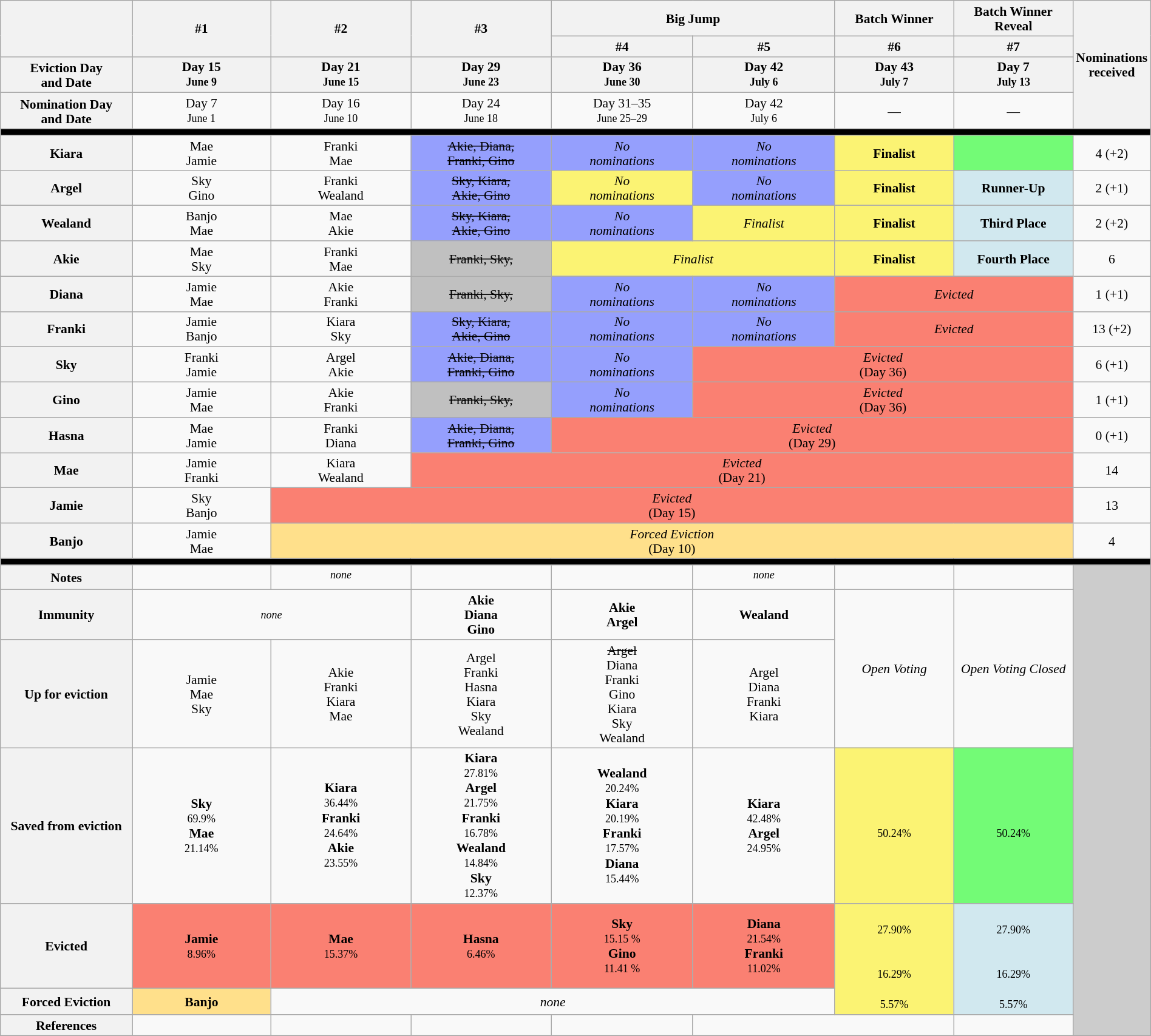<table class="wikitable" style="text-align:center; font-size:90%; line-height:16px; width:100%;">
<tr>
<th style="width:12%;" rowspan="2"></th>
<th style="width:11%;" rowspan="2">#1</th>
<th style="width:11%;" rowspan="2">#2</th>
<th style="width:11%;" rowspan="2">#3</th>
<th colspan="2" style="width:22%;">Big Jump</th>
<th style="width:11%;">Batch Winner</th>
<th style="width:11%;">Batch Winner Reveal</th>
<th style="width:11%;" rowspan="4">Nominations<br>received</th>
</tr>
<tr>
<th>#4</th>
<th style="width:11%;">#5</th>
<th style="width:11%;">#6</th>
<th style="width:11%;">#7</th>
</tr>
<tr>
<th>Eviction Day<br>and Date</th>
<th><strong>Day 15<br><small>June 9</small></strong></th>
<th><strong>Day 21<br><small>June 15</small></strong></th>
<th><strong>Day 29<br><small>June 23</small></strong></th>
<th><strong>Day 36<br><small>June 30</small></strong></th>
<th><strong>Day 42<br><small>July 6</small></strong></th>
<th><strong>Day 43<br><small>July 7</small></strong></th>
<th><span>Day 7</span><br><small>July 13</small></th>
</tr>
<tr>
<th>Nomination Day<br>and Date</th>
<td style="width:13%;">Day 7<br><small>June 1</small></td>
<td style="width:13%;">Day 16<br><small>June 10</small></td>
<td style="width:13%;">Day 24<br><small>June 18</small></td>
<td style="width:13%;">Day 31–35<br><small>June 25–29</small></td>
<td style="width:13%;">Day 42<br><small>July 6</small></td>
<td>—</td>
<td>—</td>
</tr>
<tr>
<th style="background:#000000;" colspan="9"></th>
</tr>
<tr>
<th>Kiara</th>
<td>Mae<br>Jamie</td>
<td>Franki<br>Mae</td>
<td style="background:#959FFD;"><s>Akie, Diana,<br>Franki, Gino</s></td>
<td style="background:#959FFD;"><em>No<br>nominations</em></td>
<td style="background:#959FFD;"><em>No<br>nominations</em></td>
<td style="background:#FBF373;"><strong>Finalist</strong><br></td>
<td style="background:#73FB76;"><strong></strong><br></td>
<td>4 (+2)</td>
</tr>
<tr>
<th>Argel</th>
<td>Sky<br>Gino</td>
<td>Franki<br>Wealand</td>
<td style="background:#959FFD;"><s>Sky, Kiara,<br>Akie, Gino</s></td>
<td style="background:#FBF373;"><em>No<br>nominations</em></td>
<td style="background:#959FFD;"><em>No<br>nominations</em></td>
<td style="background:#FBF373;"><strong>Finalist</strong><br></td>
<td style="background:#D1E8EF;"><strong>Runner-Up</strong><br></td>
<td>2 (+1)</td>
</tr>
<tr>
<th>Wealand</th>
<td>Banjo<br>Mae</td>
<td>Mae<br>Akie</td>
<td style="background:#959FFD;"><s>Sky, Kiara,<br>Akie, Gino</s></td>
<td style="background:#959FFD;"><em>No<br>nominations</em></td>
<td style="background:#FBF373;"><em>Finalist</em></td>
<td style="background:#FBF373;"><strong>Finalist</strong><br></td>
<td style="background:#D1E8EF;"><strong>Third Place</strong><br></td>
<td>2 (+2)</td>
</tr>
<tr>
<th>Akie</th>
<td>Mae<br>Sky</td>
<td>Franki<br>Mae</td>
<td style="background:#C0C0C0"><s>Franki, Sky,<br></s></td>
<td colspan="2" style="background:#FBF373;"><em>Finalist</em></td>
<td style="background:#FBF373;"><strong>Finalist</strong><br></td>
<td style="background:#D1E8EF;"><strong>Fourth Place</strong><br></td>
<td>6</td>
</tr>
<tr>
<th>Diana</th>
<td>Jamie<br>Mae</td>
<td>Akie<br>Franki</td>
<td style="background:#C0C0C0"><s>Franki, Sky,<br></s></td>
<td style="background:#959FFD;"><em>No<br>nominations</em></td>
<td style="background:#959FFD;"><em>No<br>nominations</em></td>
<td colspan="2" style="background:#FA8072"><em>Evicted</em><br></td>
<td>1 (+1)</td>
</tr>
<tr>
<th>Franki</th>
<td>Jamie<br>Banjo</td>
<td>Kiara<br>Sky</td>
<td style="background:#959FFD;"><s>Sky, Kiara,<br>Akie, Gino</s></td>
<td style="background:#959FFD;"><em>No<br>nominations</em></td>
<td style="background:#959FFD;"><em>No<br>nominations</em></td>
<td colspan="2" style="background:#FA8072"><em>Evicted</em><br></td>
<td>13 (+2)</td>
</tr>
<tr>
<th>Sky</th>
<td>Franki<br>Jamie</td>
<td>Argel<br>Akie</td>
<td style="background:#959FFD;"><s>Akie, Diana,<br>Franki, Gino</s></td>
<td style="background:#959FFD;"><em>No<br>nominations</em></td>
<td colspan="3" style="background:#FA8072"><em>Evicted</em><br>(Day 36)</td>
<td>6 (+1)</td>
</tr>
<tr>
<th>Gino</th>
<td>Jamie<br>Mae</td>
<td>Akie<br>Franki</td>
<td style="background:#C0C0C0"><s>Franki, Sky,<br></s></td>
<td style="background:#959FFD;"><em>No<br>nominations</em></td>
<td colspan="3" style="background:#FA8072"><em>Evicted</em><br>(Day 36)</td>
<td>1 (+1)</td>
</tr>
<tr>
<th>Hasna</th>
<td>Mae<br>Jamie</td>
<td>Franki<br>Diana</td>
<td style="background:#959FFD;"><s>Akie, Diana,<br>Franki, Gino</s></td>
<td colspan="4" style="background:#FA8072"><em>Evicted</em><br>(Day 29)</td>
<td>0 (+1)</td>
</tr>
<tr>
<th>Mae</th>
<td>Jamie<br>Franki</td>
<td>Kiara<br>Wealand</td>
<td colspan="5" style="background:#FA8072"><em>Evicted</em><br>(Day 21)</td>
<td>14</td>
</tr>
<tr>
<th>Jamie</th>
<td>Sky<br>Banjo</td>
<td colspan="6" style="background:#FA8072"><em>Evicted</em><br>(Day 15)</td>
<td>13</td>
</tr>
<tr>
<th>Banjo</th>
<td>Jamie<br>Mae</td>
<td colspan="6" style="background:#FFE08B;"><em>Forced Eviction</em><br>(Day 10)</td>
<td>4</td>
</tr>
<tr>
<th style="background:#000000;" colspan="11"></th>
</tr>
<tr>
<th>Notes</th>
<td></td>
<td><sup><em>none</em></sup></td>
<td></td>
<td></td>
<td><sup><em>none</em></sup></td>
<td></td>
<td></td>
<td rowspan="7" style="background:#CCCCCC"></td>
</tr>
<tr>
<th>Immunity</th>
<td colspan="2"><small><em>none</em></small></td>
<td><strong>Akie<br>Diana<br>Gino</strong></td>
<td><strong>Akie<br>Argel</strong></td>
<td><strong>Wealand</strong></td>
<td rowspan="2"><em>Open Voting</em></td>
<td rowspan="2"><em>Open Voting Closed</em></td>
</tr>
<tr>
<th>Up for eviction</th>
<td>Jamie<br>Mae<br>Sky</td>
<td>Akie<br>Franki<br>Kiara<br>Mae</td>
<td>Argel<br>Franki<br>Hasna<br>Kiara<br>Sky<br>Wealand</td>
<td><s>Argel</s><br>Diana<br>Franki<br>Gino<br>Kiara<br>Sky<br>Wealand</td>
<td>Argel<br>Diana<br>Franki<br>Kiara</td>
</tr>
<tr>
<th>Saved from eviction</th>
<td><strong>Sky</strong><br><small>69.9%</small><br><strong>Mae</strong><br><small>21.14%</small></td>
<td><strong>Kiara</strong><br><small>36.44%</small><br><strong>Franki</strong><br><small>24.64%</small><br><strong>Akie</strong><br><small>23.55%</small></td>
<td><strong>Kiara</strong><br><small>27.81%</small><br><strong>Argel</strong><br><small>21.75%</small><br><strong>Franki</strong><br><small>16.78%</small><br><strong>Wealand</strong><br><small>14.84%</small><br><strong>Sky</strong><br><small>12.37%</small></td>
<td><strong>Wealand</strong><br><small>20.24%</small><br><strong>Kiara</strong><br><small>20.19%</small><br><strong>Franki</strong><br><small>17.57%</small><br><strong>Diana</strong><br><small>15.44%</small></td>
<td><strong>Kiara</strong><br><small>42.48%</small><br><strong>Argel</strong><br><small>24.95%</small></td>
<td style="background:#FBF373;"><strong></strong><br><small>50.24%</small></td>
<td style="background:#73FB76;"><strong></strong><br><small>50.24%</small></td>
</tr>
<tr>
<th>Evicted</th>
<td style="background:#FA8072"><strong>Jamie</strong><br><small>8.96%</small></td>
<td style="background:#FA8072"><strong>Mae</strong><br><small>15.37%</small></td>
<td style="background:#FA8072"><strong>Hasna</strong><br><small>6.46%</small></td>
<td style="background:#FA8072"><strong>Sky</strong><br><small>15.15 %</small><br><strong>Gino</strong><br><small>11.41 %</small></td>
<td style="background:#FA8072"><strong>Diana</strong><br><small>21.54%</small><br><strong>Franki</strong><br><small>11.02%</small></td>
<td rowspan="2" style="background:#FBF373;"><strong></strong><br><small>27.90%</small><br><br><strong></strong><br><small>16.29%</small><br><strong></strong><br><small>5.57%</small></td>
<td rowspan="2" style="background:#D1E8EF;"><strong></strong><br><small>27.90%</small><br><br><strong></strong><br><small>16.29%</small><br><strong></strong><br><small>5.57%</small></td>
</tr>
<tr>
<th>Forced Eviction</th>
<td style="background:#FFE08B;"><strong>Banjo</strong></td>
<td colspan="4"><em>none</em></td>
</tr>
<tr>
<th>References</th>
<td></td>
<td></td>
<td></td>
<td></td>
<td colspan="2"></td>
<td></td>
</tr>
<tr>
</tr>
</table>
